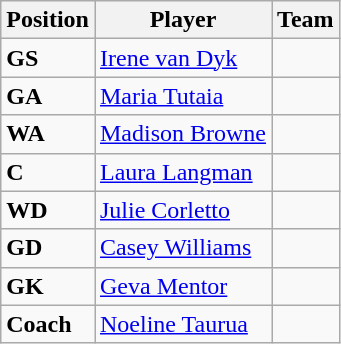<table class="wikitable collapsible">
<tr>
<th>Position</th>
<th>Player</th>
<th>Team</th>
</tr>
<tr>
<td><strong>GS</strong></td>
<td> <a href='#'>Irene van Dyk</a></td>
<td></td>
</tr>
<tr>
<td><strong>GA</strong></td>
<td> <a href='#'>Maria Tutaia</a></td>
<td></td>
</tr>
<tr>
<td><strong>WA</strong></td>
<td> <a href='#'>Madison Browne</a></td>
<td></td>
</tr>
<tr>
<td><strong>C</strong></td>
<td> <a href='#'>Laura Langman</a></td>
<td></td>
</tr>
<tr>
<td><strong>WD</strong></td>
<td> <a href='#'>Julie Corletto</a></td>
<td></td>
</tr>
<tr>
<td><strong>GD</strong></td>
<td> <a href='#'>Casey Williams</a></td>
<td></td>
</tr>
<tr>
<td><strong>GK</strong></td>
<td> <a href='#'>Geva Mentor</a></td>
<td></td>
</tr>
<tr>
<td><strong>Coach</strong></td>
<td> <a href='#'>Noeline Taurua</a></td>
<td></td>
</tr>
</table>
